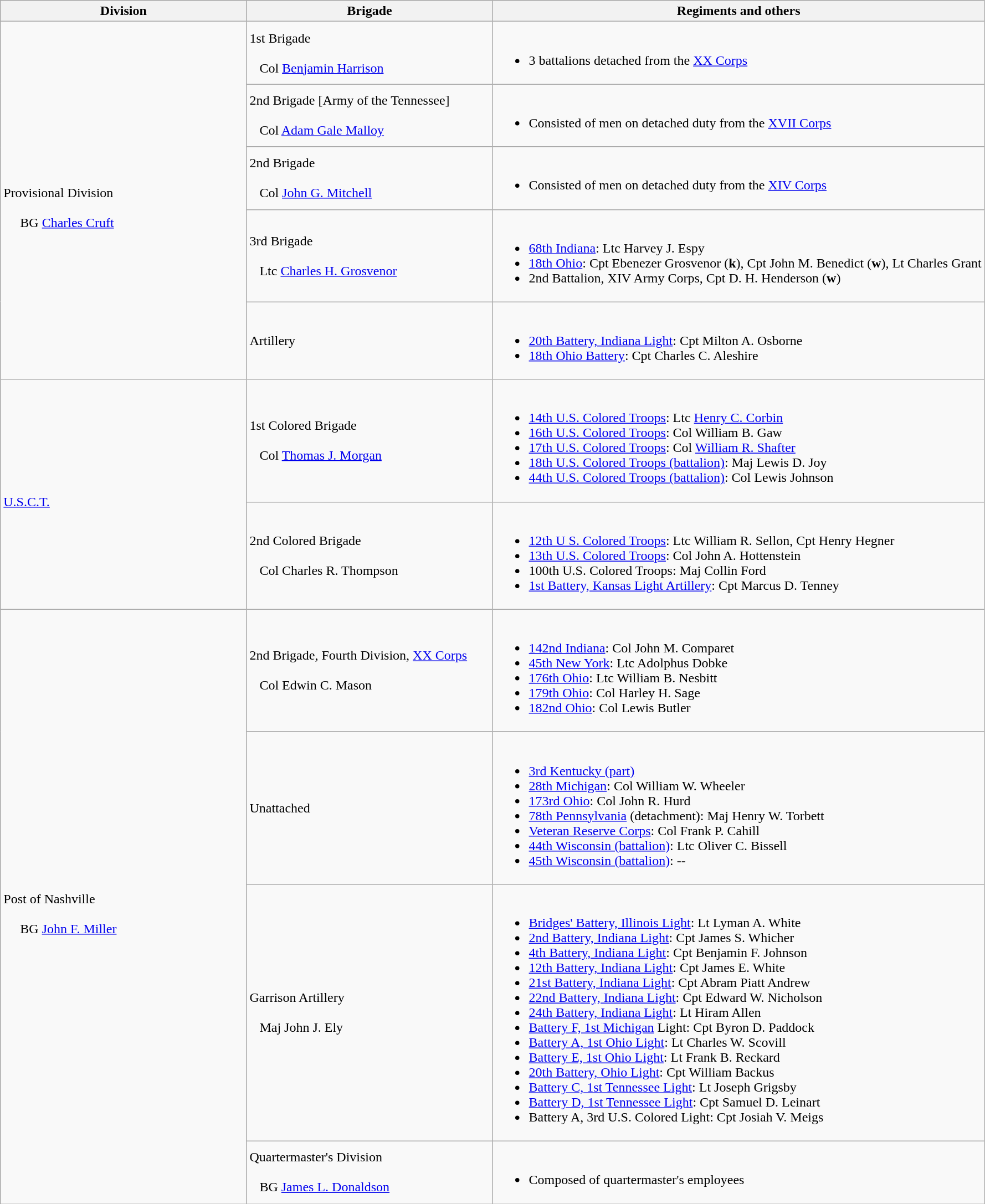<table class="wikitable">
<tr>
<th width=25%>Division</th>
<th width=25%>Brigade</th>
<th>Regiments and others</th>
</tr>
<tr>
<td rowspan=5><br>Provisional Division<br><br>    
BG <a href='#'>Charles Cruft</a></td>
<td>1st Brigade<br><br>  
Col <a href='#'>Benjamin Harrison</a></td>
<td><br><ul><li>3 battalions detached from the <a href='#'>XX Corps</a></li></ul></td>
</tr>
<tr>
<td>2nd Brigade [Army of the Tennessee]<br><br>  
Col <a href='#'>Adam Gale Malloy</a></td>
<td><br><ul><li>Consisted of men on detached duty from the <a href='#'>XVII Corps</a></li></ul></td>
</tr>
<tr>
<td>2nd Brigade<br><br>  
Col <a href='#'>John G. Mitchell</a></td>
<td><br><ul><li>Consisted of men on detached duty from the <a href='#'>XIV Corps</a></li></ul></td>
</tr>
<tr>
<td>3rd Brigade<br><br>  
Ltc <a href='#'>Charles H. Grosvenor</a></td>
<td><br><ul><li><a href='#'>68th Indiana</a>: Ltc Harvey J. Espy</li><li><a href='#'>18th Ohio</a>: Cpt Ebenezer Grosvenor (<strong>k</strong>), Cpt John M. Benedict (<strong>w</strong>), Lt Charles Grant</li><li>2nd Battalion, XIV Army Corps, Cpt D. H. Henderson (<strong>w</strong>)</li></ul></td>
</tr>
<tr>
<td>Artillery</td>
<td><br><ul><li><a href='#'>20th Battery, Indiana Light</a>: Cpt Milton A. Osborne</li><li><a href='#'>18th Ohio Battery</a>: Cpt Charles C. Aleshire</li></ul></td>
</tr>
<tr>
<td rowspan=2><br><a href='#'>U.S.C.T.</a></td>
<td>1st Colored Brigade<br><br>  
Col <a href='#'>Thomas J. Morgan</a></td>
<td><br><ul><li><a href='#'>14th U.S. Colored Troops</a>: Ltc <a href='#'>Henry C. Corbin</a></li><li><a href='#'>16th U.S. Colored Troops</a>: Col William B. Gaw</li><li><a href='#'>17th U.S. Colored Troops</a>: Col <a href='#'>William R. Shafter</a></li><li><a href='#'>18th U.S. Colored Troops (battalion)</a>: Maj Lewis D. Joy</li><li><a href='#'>44th U.S. Colored Troops (battalion)</a>: Col Lewis Johnson</li></ul></td>
</tr>
<tr>
<td>2nd Colored Brigade<br><br>  
Col Charles R. Thompson</td>
<td><br><ul><li><a href='#'>12th U S. Colored Troops</a>: Ltc William R. Sellon, Cpt Henry Hegner</li><li><a href='#'>13th U.S. Colored Troops</a>: Col John A. Hottenstein</li><li>100th U.S. Colored Troops: Maj Collin Ford</li><li><a href='#'>1st Battery, Kansas Light Artillery</a>: Cpt Marcus D. Tenney</li></ul></td>
</tr>
<tr>
<td rowspan=4><br>Post of Nashville<br><br>    
BG <a href='#'>John F. Miller</a></td>
<td>2nd Brigade, Fourth Division, <a href='#'>XX Corps</a><br><br>  
Col Edwin C. Mason</td>
<td><br><ul><li><a href='#'>142nd Indiana</a>: Col John M. Comparet</li><li><a href='#'>45th New York</a>: Ltc Adolphus Dobke</li><li><a href='#'>176th Ohio</a>: Ltc William B. Nesbitt</li><li><a href='#'>179th Ohio</a>: Col Harley H. Sage</li><li><a href='#'>182nd Ohio</a>: Col Lewis Butler</li></ul></td>
</tr>
<tr>
<td>Unattached</td>
<td><br><ul><li><a href='#'>3rd Kentucky (part)</a></li><li><a href='#'>28th Michigan</a>: Col William W. Wheeler</li><li><a href='#'>173rd Ohio</a>: Col John R. Hurd</li><li><a href='#'>78th Pennsylvania</a> (detachment): Maj Henry W. Torbett</li><li><a href='#'>Veteran Reserve Corps</a>: Col Frank P. Cahill</li><li><a href='#'>44th Wisconsin (battalion)</a>: Ltc Oliver C. Bissell</li><li><a href='#'>45th Wisconsin (battalion)</a>: --</li></ul></td>
</tr>
<tr>
<td>Garrison Artillery<br><br>  
Maj John J. Ely</td>
<td><br><ul><li><a href='#'>Bridges' Battery, Illinois Light</a>: Lt Lyman A. White</li><li><a href='#'>2nd Battery, Indiana Light</a>: Cpt James S. Whicher</li><li><a href='#'>4th Battery, Indiana Light</a>: Cpt Benjamin F. Johnson</li><li><a href='#'>12th Battery, Indiana Light</a>: Cpt James E. White</li><li><a href='#'>21st Battery, Indiana Light</a>: Cpt Abram Piatt Andrew</li><li><a href='#'>22nd Battery, Indiana Light</a>: Cpt Edward W. Nicholson</li><li><a href='#'>24th Battery, Indiana Light</a>: Lt Hiram Allen</li><li><a href='#'>Battery F, 1st Michigan</a> Light: Cpt Byron D. Paddock</li><li><a href='#'>Battery A, 1st Ohio Light</a>: Lt Charles W. Scovill</li><li><a href='#'>Battery E, 1st Ohio Light</a>: Lt Frank B. Reckard</li><li><a href='#'>20th Battery, Ohio Light</a>: Cpt William Backus</li><li><a href='#'>Battery C, 1st Tennessee Light</a>: Lt Joseph Grigsby</li><li><a href='#'>Battery D, 1st Tennessee Light</a>: Cpt Samuel D. Leinart</li><li>Battery A, 3rd U.S. Colored Light: Cpt Josiah V. Meigs</li></ul></td>
</tr>
<tr>
<td>Quartermaster's Division<br><br>  
BG <a href='#'>James L. Donaldson</a></td>
<td><br><ul><li>Composed of quartermaster's employees</li></ul></td>
</tr>
</table>
